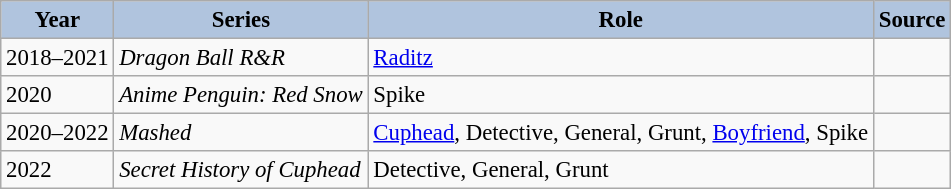<table class="wikitable sortable plainrowheaders" style="width=95%; font-size: 95%;">
<tr>
<th style="background:#b0c4de;">Year</th>
<th style="background:#b0c4de;">Series</th>
<th style="background:#b0c4de;">Role</th>
<th style="background:#b0c4de;" class="unsortable">Source</th>
</tr>
<tr>
<td>2018–2021</td>
<td><em>Dragon Ball R&R</em></td>
<td><a href='#'>Raditz</a></td>
<td></td>
</tr>
<tr>
<td>2020</td>
<td><em>Anime Penguin: Red Snow</em></td>
<td>Spike</td>
<td></td>
</tr>
<tr>
<td>2020–2022</td>
<td><em>Mashed</em></td>
<td><a href='#'>Cuphead</a>, Detective, General, Grunt, <a href='#'>Boyfriend</a>, Spike</td>
<td></td>
</tr>
<tr>
<td>2022</td>
<td><em>Secret History of Cuphead</em></td>
<td>Detective, General, Grunt</td>
<td></td>
</tr>
</table>
